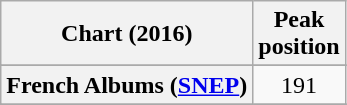<table class="wikitable sortable plainrowheaders" style="text-align:center">
<tr>
<th scope="col">Chart (2016)</th>
<th scope="col">Peak<br> position</th>
</tr>
<tr>
</tr>
<tr>
</tr>
<tr>
</tr>
<tr>
<th scope="row">French Albums (<a href='#'>SNEP</a>)</th>
<td>191</td>
</tr>
<tr>
</tr>
<tr>
</tr>
<tr>
</tr>
</table>
